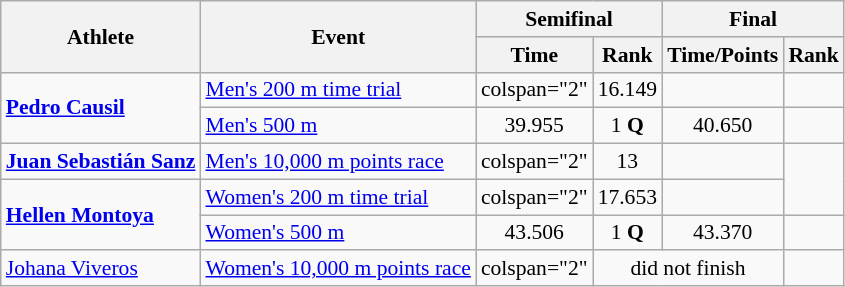<table class="wikitable" border="1" style="font-size:90%">
<tr>
<th rowspan=2>Athlete</th>
<th rowspan=2>Event</th>
<th colspan=2>Semifinal</th>
<th colspan=2>Final</th>
</tr>
<tr>
<th>Time</th>
<th>Rank</th>
<th>Time/Points</th>
<th>Rank</th>
</tr>
<tr align=center>
<td rowspan="2" align=left><strong><a href='#'>Pedro Causil</a></strong></td>
<td align=left><a href='#'>Men's 200 m time trial</a></td>
<td>colspan="2" </td>
<td>16.149</td>
<td></td>
</tr>
<tr align=center>
<td align=left><a href='#'>Men's 500 m</a></td>
<td>39.955</td>
<td>1 <strong>Q</strong></td>
<td>40.650</td>
<td></td>
</tr>
<tr align=center>
<td align=left><strong><a href='#'>Juan Sebastián Sanz</a></strong></td>
<td align=left><a href='#'>Men's 10,000 m points race</a></td>
<td>colspan="2" </td>
<td>13</td>
<td></td>
</tr>
<tr align=center>
<td rowspan="2" align=left><strong><a href='#'>Hellen Montoya</a></strong></td>
<td align=left><a href='#'>Women's 200 m time trial</a></td>
<td>colspan="2" </td>
<td>17.653</td>
<td></td>
</tr>
<tr align=center>
<td align=left><a href='#'>Women's 500 m</a></td>
<td>43.506</td>
<td>1 <strong>Q</strong></td>
<td>43.370</td>
<td></td>
</tr>
<tr align=center>
<td align=left><a href='#'>Johana Viveros</a></td>
<td align=left><a href='#'>Women's 10,000 m points race</a></td>
<td>colspan="2" </td>
<td colspan="2">did not finish</td>
</tr>
</table>
